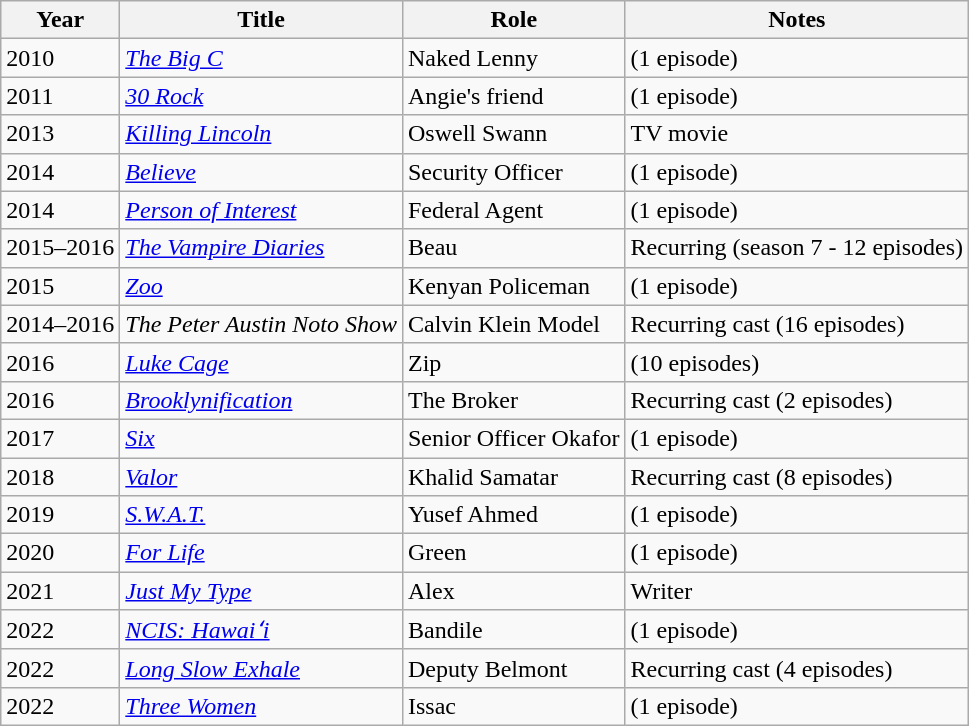<table class="wikitable sortable plainrowheaders">
<tr>
<th>Year</th>
<th>Title</th>
<th>Role</th>
<th class="unsortable">Notes</th>
</tr>
<tr>
<td>2010</td>
<td><em><a href='#'>The Big C</a></em></td>
<td>Naked Lenny</td>
<td>(1 episode)</td>
</tr>
<tr>
<td>2011</td>
<td><em><a href='#'>30 Rock</a></em></td>
<td>Angie's friend</td>
<td>(1 episode)</td>
</tr>
<tr>
<td>2013</td>
<td><em><a href='#'>Killing Lincoln</a></em></td>
<td>Oswell Swann</td>
<td>TV movie</td>
</tr>
<tr>
<td>2014</td>
<td><em><a href='#'>Believe</a></em></td>
<td>Security Officer</td>
<td>(1 episode)</td>
</tr>
<tr>
<td>2014</td>
<td><em><a href='#'>Person of Interest</a></em></td>
<td>Federal Agent</td>
<td>(1 episode)</td>
</tr>
<tr>
<td>2015–2016</td>
<td><em><a href='#'>The Vampire Diaries</a></em></td>
<td>Beau</td>
<td>Recurring (season 7 - 12 episodes)</td>
</tr>
<tr>
<td>2015</td>
<td><em><a href='#'>Zoo</a></em></td>
<td>Kenyan Policeman</td>
<td>(1 episode)</td>
</tr>
<tr>
<td>2014–2016</td>
<td><em>The Peter Austin Noto Show</em></td>
<td>Calvin Klein Model</td>
<td>Recurring cast (16 episodes)</td>
</tr>
<tr>
<td>2016</td>
<td><em><a href='#'>Luke Cage</a></em></td>
<td>Zip</td>
<td>(10 episodes)</td>
</tr>
<tr>
<td>2016</td>
<td><em><a href='#'>Brooklynification</a></em></td>
<td>The Broker</td>
<td>Recurring cast (2 episodes)</td>
</tr>
<tr>
<td>2017</td>
<td><em><a href='#'>Six</a></em></td>
<td>Senior Officer Okafor</td>
<td>(1 episode)</td>
</tr>
<tr>
<td>2018</td>
<td><em><a href='#'>Valor</a></em></td>
<td>Khalid Samatar</td>
<td>Recurring cast (8 episodes)</td>
</tr>
<tr>
<td>2019</td>
<td><em><a href='#'>S.W.A.T.</a></em></td>
<td>Yusef Ahmed</td>
<td>(1 episode)</td>
</tr>
<tr>
<td>2020</td>
<td><em><a href='#'>For Life</a></em></td>
<td>Green</td>
<td>(1 episode)</td>
</tr>
<tr>
<td>2021</td>
<td><em><a href='#'>Just My Type</a></em></td>
<td>Alex</td>
<td>Writer</td>
</tr>
<tr>
<td>2022</td>
<td><em><a href='#'>NCIS: Hawaiʻi</a></em></td>
<td>Bandile</td>
<td>(1 episode)</td>
</tr>
<tr>
<td>2022</td>
<td><em><a href='#'>Long Slow Exhale</a></em></td>
<td>Deputy Belmont</td>
<td>Recurring cast (4 episodes)</td>
</tr>
<tr>
<td>2022</td>
<td><em><a href='#'>Three Women</a></em></td>
<td>Issac</td>
<td>(1 episode)</td>
</tr>
</table>
